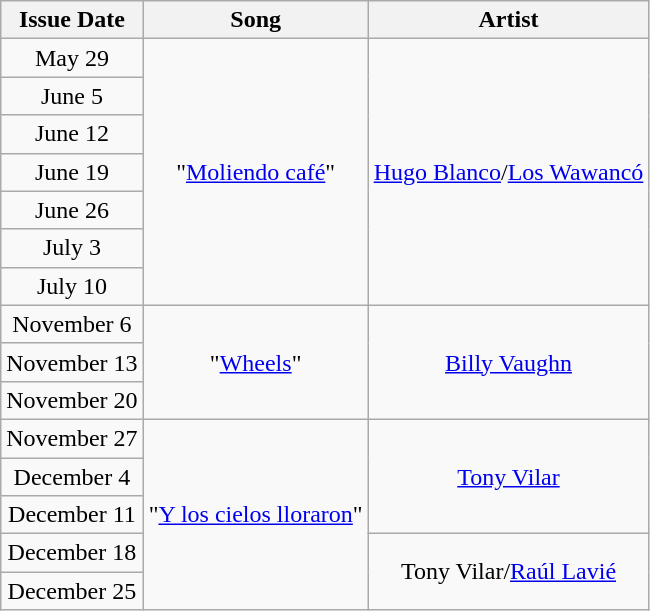<table class="wikitable">
<tr>
<th>Issue Date</th>
<th>Song</th>
<th>Artist</th>
</tr>
<tr>
<td align="center">May 29</td>
<td align="center" rowspan="7">"<a href='#'>Moliendo café</a>"</td>
<td align="center" rowspan="7"><a href='#'>Hugo Blanco</a>/<a href='#'>Los Wawancó</a></td>
</tr>
<tr>
<td align="center">June 5</td>
</tr>
<tr>
<td align="center">June 12</td>
</tr>
<tr>
<td align="center">June 19</td>
</tr>
<tr>
<td align="center">June 26</td>
</tr>
<tr>
<td align="center">July 3</td>
</tr>
<tr>
<td align="center">July 10</td>
</tr>
<tr>
<td align="center">November 6</td>
<td align="center" rowspan="3">"<a href='#'>Wheels</a>"</td>
<td align="center" rowspan="3"><a href='#'>Billy Vaughn</a></td>
</tr>
<tr>
<td align="center">November 13</td>
</tr>
<tr>
<td align="center">November 20</td>
</tr>
<tr>
<td align="center">November 27</td>
<td align="center" rowspan="5">"<a href='#'>Y los cielos lloraron</a>"</td>
<td align="center" rowspan="3"><a href='#'>Tony Vilar</a></td>
</tr>
<tr>
<td align="center">December 4</td>
</tr>
<tr>
<td align="center">December 11</td>
</tr>
<tr>
<td align="center">December 18</td>
<td align="center" rowspan="2">Tony Vilar/<a href='#'>Raúl Lavié</a></td>
</tr>
<tr>
<td align="center">December 25</td>
</tr>
</table>
